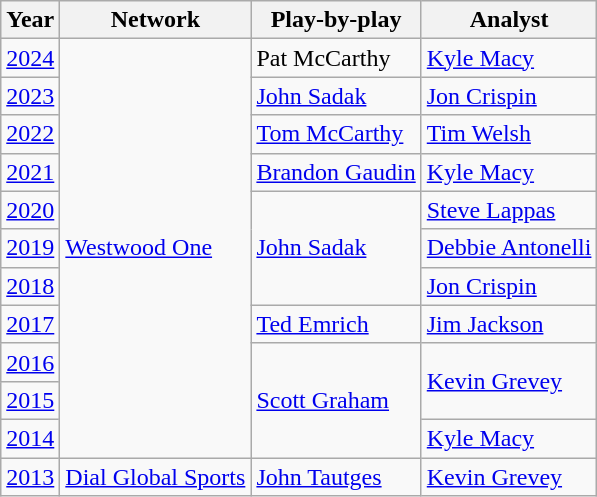<table class="wikitable">
<tr>
<th>Year</th>
<th>Network</th>
<th>Play-by-play</th>
<th>Analyst</th>
</tr>
<tr>
<td><a href='#'>2024</a></td>
<td rowspan=11><a href='#'>Westwood One</a></td>
<td>Pat McCarthy</td>
<td><a href='#'>Kyle Macy</a></td>
</tr>
<tr>
<td><a href='#'>2023</a></td>
<td><a href='#'>John Sadak</a></td>
<td><a href='#'>Jon Crispin</a></td>
</tr>
<tr>
<td><a href='#'>2022</a></td>
<td><a href='#'>Tom McCarthy</a></td>
<td><a href='#'>Tim Welsh</a></td>
</tr>
<tr>
<td><a href='#'>2021</a></td>
<td><a href='#'>Brandon Gaudin</a></td>
<td><a href='#'>Kyle Macy</a></td>
</tr>
<tr>
<td><a href='#'>2020</a></td>
<td rowspan=3><a href='#'>John Sadak</a></td>
<td><a href='#'>Steve Lappas</a></td>
</tr>
<tr>
<td><a href='#'>2019</a></td>
<td><a href='#'>Debbie Antonelli</a></td>
</tr>
<tr>
<td><a href='#'>2018</a></td>
<td><a href='#'>Jon Crispin</a></td>
</tr>
<tr>
<td><a href='#'>2017</a></td>
<td><a href='#'>Ted Emrich</a></td>
<td><a href='#'>Jim Jackson</a></td>
</tr>
<tr>
<td><a href='#'>2016</a></td>
<td rowspan=3><a href='#'>Scott Graham</a></td>
<td rowspan=2><a href='#'>Kevin Grevey</a></td>
</tr>
<tr>
<td><a href='#'>2015</a></td>
</tr>
<tr>
<td><a href='#'>2014</a></td>
<td><a href='#'>Kyle Macy</a></td>
</tr>
<tr>
<td><a href='#'>2013</a></td>
<td><a href='#'>Dial Global Sports</a></td>
<td><a href='#'>John Tautges</a></td>
<td><a href='#'>Kevin Grevey</a></td>
</tr>
</table>
